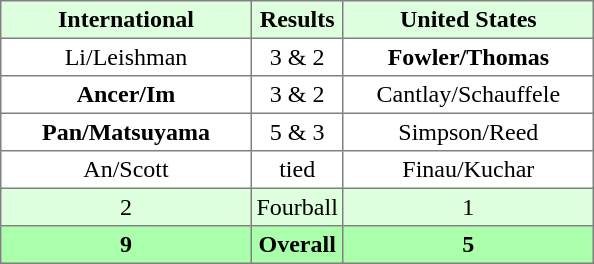<table border="1" cellpadding="3" style="border-collapse:collapse; text-align:center;">
<tr style="background:#ddffdd;">
<th width=160>International</th>
<th>Results</th>
<th width=160>United States</th>
</tr>
<tr>
<td>Li/Leishman</td>
<td>3 & 2</td>
<td><strong>Fowler/Thomas</strong></td>
</tr>
<tr>
<td><strong>Ancer/Im</strong></td>
<td>3 & 2</td>
<td>Cantlay/Schauffele</td>
</tr>
<tr>
<td><strong>Pan/Matsuyama</strong></td>
<td>5 & 3</td>
<td>Simpson/Reed</td>
</tr>
<tr>
<td>An/Scott</td>
<td>tied</td>
<td>Finau/Kuchar</td>
</tr>
<tr style="background:#ddffdd;">
<td>2</td>
<td>Fourball</td>
<td>1</td>
</tr>
<tr style="background:#aaffaa;">
<th>9</th>
<th>Overall</th>
<th>5</th>
</tr>
</table>
